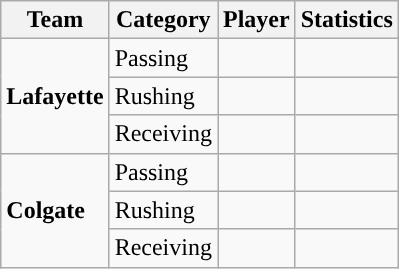<table class="wikitable" style="float: right;">
<tr>
<th>Team</th>
<th>Category</th>
<th>Player</th>
<th>Statistics</th>
</tr>
<tr>
<td rowspan=3><strong>Lafayette</strong></td>
<td>Passing</td>
<td></td>
<td></td>
</tr>
<tr>
<td>Rushing</td>
<td></td>
<td></td>
</tr>
<tr>
<td>Receiving</td>
<td></td>
<td></td>
</tr>
<tr>
<td rowspan=3><strong>Colgate</strong></td>
<td>Passing</td>
<td></td>
<td></td>
</tr>
<tr>
<td>Rushing</td>
<td></td>
<td></td>
</tr>
<tr>
<td>Receiving</td>
<td></td>
<td></td>
</tr>
</table>
